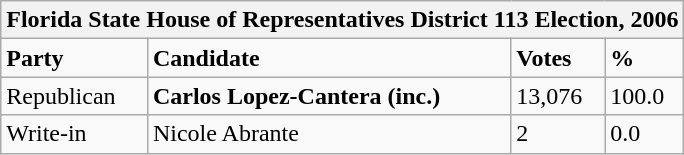<table class="wikitable">
<tr>
<th colspan="4">Florida State House of Representatives District 113 Election, 2006</th>
</tr>
<tr>
<td><strong>Party</strong></td>
<td><strong>Candidate</strong></td>
<td><strong>Votes</strong></td>
<td><strong>%</strong></td>
</tr>
<tr>
<td>Republican</td>
<td><strong>Carlos Lopez-Cantera (inc.)</strong></td>
<td>13,076</td>
<td>100.0</td>
</tr>
<tr>
<td>Write-in</td>
<td>Nicole Abrante</td>
<td>2</td>
<td>0.0</td>
</tr>
</table>
